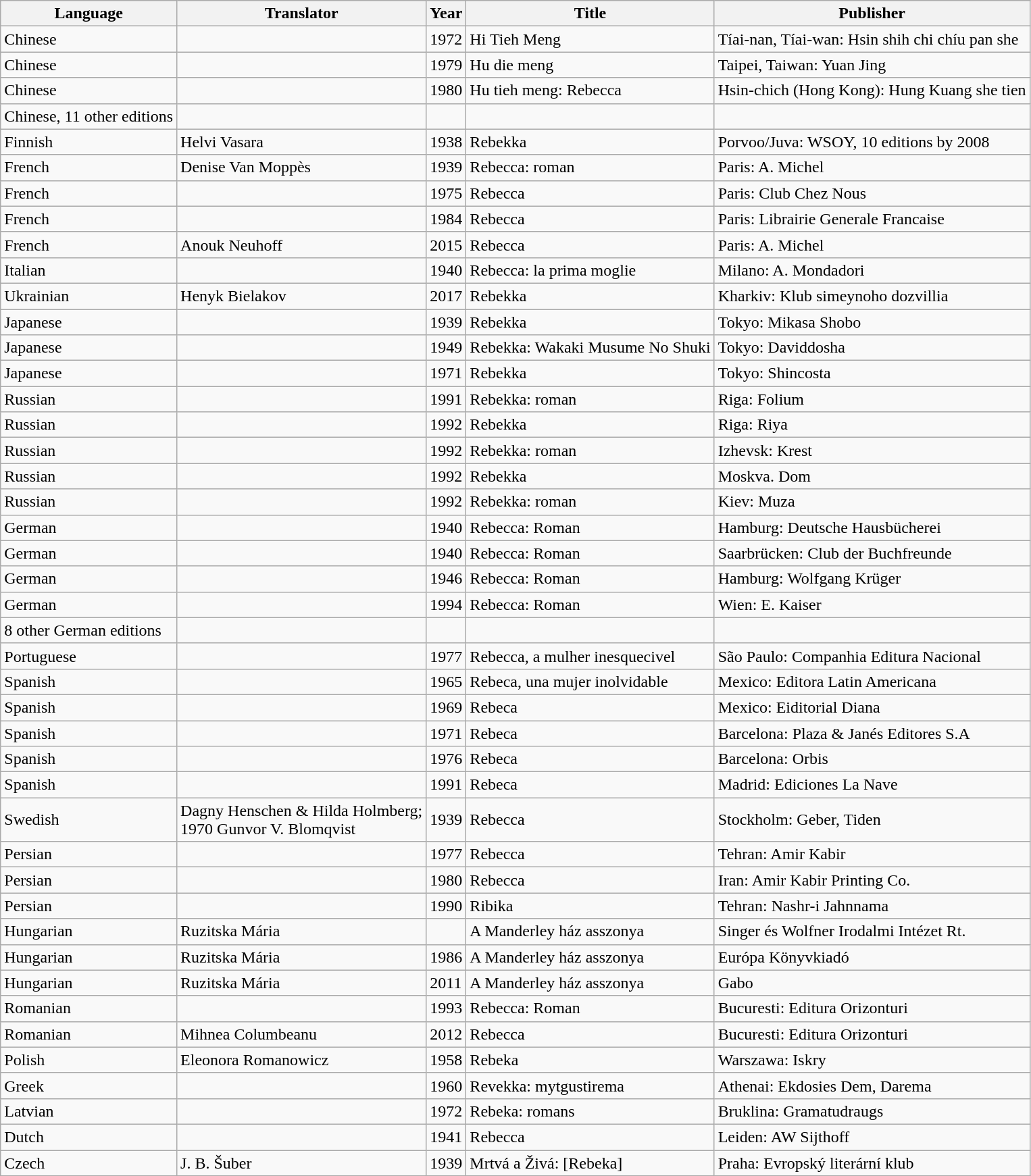<table class="wikitable">
<tr>
<th>Language</th>
<th>Translator</th>
<th>Year</th>
<th>Title</th>
<th>Publisher</th>
</tr>
<tr>
<td>Chinese</td>
<td></td>
<td>1972</td>
<td>Hi Tieh Meng</td>
<td>Tíai-nan, Tíai-wan: Hsin shih chi chíu pan she</td>
</tr>
<tr>
<td>Chinese</td>
<td></td>
<td>1979</td>
<td>Hu die meng</td>
<td>Taipei, Taiwan: Yuan Jing</td>
</tr>
<tr>
<td>Chinese</td>
<td></td>
<td>1980</td>
<td>Hu tieh meng: Rebecca</td>
<td>Hsin-chich (Hong Kong): Hung Kuang she tien</td>
</tr>
<tr>
<td>Chinese, 11 other editions</td>
<td></td>
<td></td>
<td></td>
<td></td>
</tr>
<tr>
<td>Finnish</td>
<td>Helvi Vasara</td>
<td>1938</td>
<td>Rebekka</td>
<td>Porvoo/Juva: WSOY, 10 editions by 2008</td>
</tr>
<tr>
<td>French</td>
<td>Denise Van Moppès</td>
<td>1939</td>
<td>Rebecca: roman</td>
<td>Paris: A. Michel</td>
</tr>
<tr>
<td>French</td>
<td></td>
<td>1975</td>
<td>Rebecca</td>
<td>Paris: Club Chez Nous</td>
</tr>
<tr>
<td>French</td>
<td></td>
<td>1984</td>
<td>Rebecca</td>
<td>Paris: Librairie Generale Francaise</td>
</tr>
<tr>
<td>French</td>
<td>Anouk Neuhoff</td>
<td>2015</td>
<td>Rebecca</td>
<td>Paris: A. Michel</td>
</tr>
<tr>
<td>Italian</td>
<td></td>
<td>1940</td>
<td>Rebecca: la prima moglie</td>
<td>Milano: A. Mondadori</td>
</tr>
<tr>
<td>Ukrainian</td>
<td>Henyk Bielakov</td>
<td>2017</td>
<td>Rebekka</td>
<td>Kharkiv: Klub simeynoho dozvillia</td>
</tr>
<tr>
<td>Japanese</td>
<td></td>
<td>1939</td>
<td>Rebekka</td>
<td>Tokyo: Mikasa Shobo</td>
</tr>
<tr>
<td>Japanese</td>
<td></td>
<td>1949</td>
<td>Rebekka: Wakaki Musume No Shuki</td>
<td>Tokyo: Daviddosha</td>
</tr>
<tr>
<td>Japanese</td>
<td></td>
<td>1971</td>
<td>Rebekka</td>
<td>Tokyo: Shincosta</td>
</tr>
<tr>
<td>Russian</td>
<td></td>
<td>1991</td>
<td>Rebekka: roman</td>
<td>Riga: Folium</td>
</tr>
<tr>
<td>Russian</td>
<td></td>
<td>1992</td>
<td>Rebekka</td>
<td>Riga: Riya</td>
</tr>
<tr>
<td>Russian</td>
<td></td>
<td>1992</td>
<td>Rebekka: roman</td>
<td>Izhevsk: Krest</td>
</tr>
<tr>
<td>Russian</td>
<td></td>
<td>1992</td>
<td>Rebekka</td>
<td>Moskva. Dom</td>
</tr>
<tr>
<td>Russian</td>
<td></td>
<td>1992</td>
<td>Rebekka: roman</td>
<td>Kiev: Muza</td>
</tr>
<tr>
<td>German</td>
<td></td>
<td>1940</td>
<td>Rebecca: Roman</td>
<td>Hamburg: Deutsche Hausbücherei</td>
</tr>
<tr>
<td>German</td>
<td></td>
<td>1940</td>
<td>Rebecca: Roman</td>
<td>Saarbrücken: Club der Buchfreunde</td>
</tr>
<tr>
<td>German</td>
<td></td>
<td>1946</td>
<td>Rebecca: Roman</td>
<td>Hamburg: Wolfgang Krüger</td>
</tr>
<tr>
<td>German</td>
<td></td>
<td>1994</td>
<td>Rebecca: Roman</td>
<td>Wien: E. Kaiser</td>
</tr>
<tr>
<td>8 other German editions</td>
<td></td>
<td></td>
<td></td>
<td></td>
</tr>
<tr>
<td>Portuguese</td>
<td></td>
<td>1977</td>
<td>Rebecca, a mulher inesquecivel</td>
<td>São Paulo: Companhia Editura Nacional</td>
</tr>
<tr>
<td>Spanish</td>
<td></td>
<td>1965</td>
<td>Rebeca, una mujer inolvidable</td>
<td>Mexico: Editora Latin Americana</td>
</tr>
<tr>
<td>Spanish</td>
<td></td>
<td>1969</td>
<td>Rebeca</td>
<td>Mexico: Eiditorial Diana</td>
</tr>
<tr>
<td>Spanish</td>
<td></td>
<td>1971</td>
<td>Rebeca</td>
<td>Barcelona: Plaza & Janés Editores S.A</td>
</tr>
<tr>
<td>Spanish</td>
<td></td>
<td>1976</td>
<td>Rebeca</td>
<td>Barcelona: Orbis</td>
</tr>
<tr>
<td>Spanish</td>
<td></td>
<td>1991</td>
<td>Rebeca</td>
<td>Madrid: Ediciones La Nave</td>
</tr>
<tr>
<td>Swedish</td>
<td>Dagny Henschen & Hilda Holmberg;<br>1970 Gunvor V. Blomqvist</td>
<td>1939</td>
<td>Rebecca</td>
<td>Stockholm: Geber, Tiden</td>
</tr>
<tr>
<td>Persian</td>
<td></td>
<td>1977</td>
<td>Rebecca</td>
<td>Tehran: Amir Kabir</td>
</tr>
<tr>
<td>Persian</td>
<td></td>
<td>1980</td>
<td>Rebecca</td>
<td>Iran: Amir Kabir Printing Co.</td>
</tr>
<tr>
<td>Persian</td>
<td></td>
<td>1990</td>
<td>Ribika</td>
<td>Tehran: Nashr-i Jahnnama</td>
</tr>
<tr>
<td>Hungarian</td>
<td>Ruzitska Mária</td>
<td></td>
<td>A Manderley ház asszonya</td>
<td>Singer és Wolfner Irodalmi Intézet Rt.</td>
</tr>
<tr>
<td>Hungarian</td>
<td>Ruzitska Mária</td>
<td>1986</td>
<td>A Manderley ház asszonya</td>
<td>Európa Könyvkiadó</td>
</tr>
<tr>
<td>Hungarian</td>
<td>Ruzitska Mária</td>
<td>2011</td>
<td>A Manderley ház asszonya</td>
<td>Gabo</td>
</tr>
<tr>
<td>Romanian</td>
<td></td>
<td>1993</td>
<td>Rebecca: Roman</td>
<td>Bucuresti: Editura Orizonturi</td>
</tr>
<tr>
<td>Romanian</td>
<td>Mihnea Columbeanu</td>
<td>2012</td>
<td>Rebecca</td>
<td>Bucuresti: Editura Orizonturi</td>
</tr>
<tr>
<td>Polish</td>
<td>Eleonora Romanowicz</td>
<td>1958</td>
<td>Rebeka</td>
<td>Warszawa: Iskry</td>
</tr>
<tr>
<td>Greek</td>
<td></td>
<td>1960</td>
<td>Revekka: mytgustirema</td>
<td>Athenai: Ekdosies Dem, Darema</td>
</tr>
<tr>
<td>Latvian</td>
<td></td>
<td>1972</td>
<td>Rebeka: romans</td>
<td>Bruklina: Gramatudraugs</td>
</tr>
<tr>
<td>Dutch</td>
<td></td>
<td>1941</td>
<td>Rebecca</td>
<td>Leiden: AW Sijthoff</td>
</tr>
<tr>
<td>Czech</td>
<td>J. B. Šuber</td>
<td>1939</td>
<td>Mrtvá a Živá: [Rebeka]</td>
<td>Praha: Evropský literární klub</td>
</tr>
<tr>
</tr>
</table>
